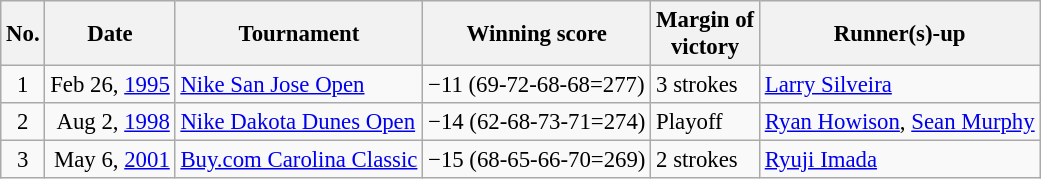<table class="wikitable" style="font-size:95%;">
<tr>
<th>No.</th>
<th>Date</th>
<th>Tournament</th>
<th>Winning score</th>
<th>Margin of<br>victory</th>
<th>Runner(s)-up</th>
</tr>
<tr>
<td align=center>1</td>
<td align=right>Feb 26, <a href='#'>1995</a></td>
<td><a href='#'>Nike San Jose Open</a></td>
<td>−11 (69-72-68-68=277)</td>
<td>3 strokes</td>
<td> <a href='#'>Larry Silveira</a></td>
</tr>
<tr>
<td align=center>2</td>
<td align=right>Aug 2, <a href='#'>1998</a></td>
<td><a href='#'>Nike Dakota Dunes Open</a></td>
<td>−14 (62-68-73-71=274)</td>
<td>Playoff</td>
<td> <a href='#'>Ryan Howison</a>,  <a href='#'>Sean Murphy</a></td>
</tr>
<tr>
<td align=center>3</td>
<td align=right>May 6, <a href='#'>2001</a></td>
<td><a href='#'>Buy.com Carolina Classic</a></td>
<td>−15 (68-65-66-70=269)</td>
<td>2 strokes</td>
<td> <a href='#'>Ryuji Imada</a></td>
</tr>
</table>
